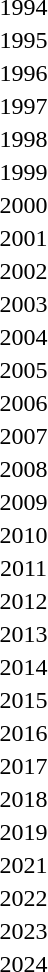<table>
<tr>
<td align="center">1994</td>
<td></td>
<td></td>
<td></td>
</tr>
<tr>
<td align="center">1995</td>
<td></td>
<td></td>
<td></td>
</tr>
<tr>
<td align="center">1996</td>
<td></td>
<td></td>
<td></td>
</tr>
<tr>
<td align="center">1997</td>
<td></td>
<td></td>
<td></td>
</tr>
<tr>
<td align="center">1998</td>
<td></td>
<td></td>
<td></td>
</tr>
<tr>
<td align="center">1999</td>
<td></td>
<td></td>
<td></td>
</tr>
<tr>
<td align="center">2000</td>
<td></td>
<td></td>
<td></td>
</tr>
<tr>
<td align="center">2001</td>
<td></td>
<td></td>
<td></td>
</tr>
<tr>
<td align="center">2002</td>
<td></td>
<td></td>
<td></td>
</tr>
<tr>
<td align="center">2003</td>
<td></td>
<td></td>
<td></td>
</tr>
<tr>
<td align="center">2004</td>
<td></td>
<td></td>
<td></td>
</tr>
<tr>
<td align="center">2005</td>
<td></td>
<td></td>
<td></td>
</tr>
<tr>
<td align="center">2006</td>
<td></td>
<td></td>
<td></td>
</tr>
<tr>
<td align="center">2007</td>
<td></td>
<td></td>
<td></td>
</tr>
<tr>
<td align="center">2008</td>
<td></td>
<td></td>
<td></td>
</tr>
<tr>
<td align="center">2009</td>
<td></td>
<td></td>
<td></td>
</tr>
<tr>
<td align="center">2010</td>
<td></td>
<td></td>
<td></td>
</tr>
<tr>
<td align="center">2011</td>
<td></td>
<td></td>
<td></td>
</tr>
<tr>
<td align="center">2012</td>
<td></td>
<td></td>
<td></td>
</tr>
<tr>
<td align="center">2013</td>
<td></td>
<td></td>
<td></td>
</tr>
<tr>
<td align="center">2014</td>
<td></td>
<td></td>
<td></td>
</tr>
<tr>
<td align="center">2015</td>
<td></td>
<td></td>
<td></td>
</tr>
<tr>
<td align="center">2016</td>
<td></td>
<td></td>
<td></td>
</tr>
<tr>
<td align="center">2017</td>
<td></td>
<td></td>
<td></td>
</tr>
<tr>
<td align="center">2018</td>
<td></td>
<td></td>
<td></td>
</tr>
<tr>
<td align="center">2019</td>
<td></td>
<td></td>
<td></td>
</tr>
<tr>
<td align="center">2021</td>
<td></td>
<td></td>
<td></td>
</tr>
<tr>
<td align="center">2022</td>
<td></td>
<td></td>
<td></td>
</tr>
<tr>
<td align="center">2023</td>
<td></td>
<td></td>
<td></td>
</tr>
<tr>
<td align="center">2024</td>
<td></td>
<td></td>
<td></td>
</tr>
</table>
